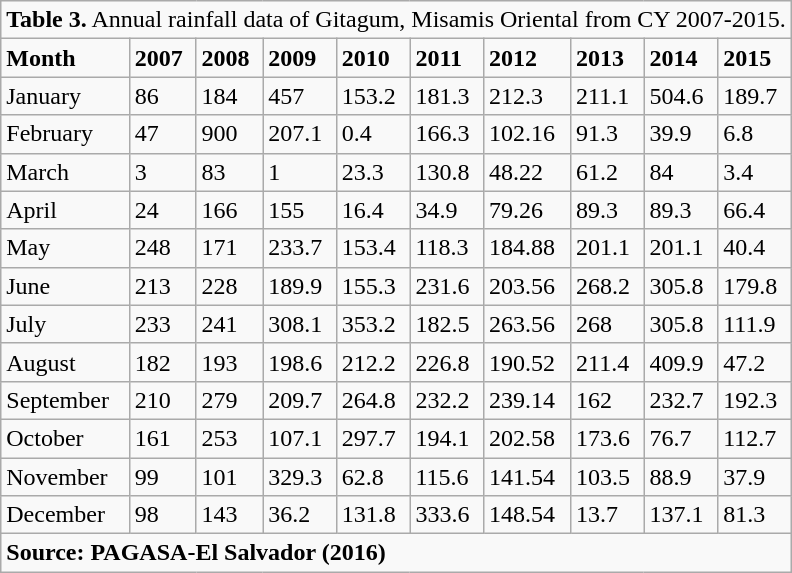<table class="wikitable">
<tr>
<td colspan="10"><strong>Table 3.</strong> Annual rainfall data of Gitagum, Misamis Oriental from CY 2007-2015.</td>
</tr>
<tr>
<td><strong>Month</strong></td>
<td><strong>2007</strong></td>
<td><strong>2008</strong></td>
<td><strong>2009</strong></td>
<td><strong>2010</strong></td>
<td><strong>2011</strong></td>
<td><strong>2012</strong></td>
<td><strong>2013</strong></td>
<td><strong>2014</strong></td>
<td><strong>2015</strong></td>
</tr>
<tr>
<td>January</td>
<td>86</td>
<td>184</td>
<td>457</td>
<td>153.2</td>
<td>181.3</td>
<td>212.3</td>
<td>211.1</td>
<td>504.6</td>
<td>189.7</td>
</tr>
<tr>
<td>February</td>
<td>47</td>
<td>900</td>
<td>207.1</td>
<td>0.4</td>
<td>166.3</td>
<td>102.16</td>
<td>91.3</td>
<td>39.9</td>
<td>6.8</td>
</tr>
<tr>
<td>March</td>
<td>3</td>
<td>83</td>
<td>1</td>
<td>23.3</td>
<td>130.8</td>
<td>48.22</td>
<td>61.2</td>
<td>84</td>
<td>3.4</td>
</tr>
<tr>
<td>April</td>
<td>24</td>
<td>166</td>
<td>155</td>
<td>16.4</td>
<td>34.9</td>
<td>79.26</td>
<td>89.3</td>
<td>89.3</td>
<td>66.4</td>
</tr>
<tr>
<td>May</td>
<td>248</td>
<td>171</td>
<td>233.7</td>
<td>153.4</td>
<td>118.3</td>
<td>184.88</td>
<td>201.1</td>
<td>201.1</td>
<td>40.4</td>
</tr>
<tr>
<td>June</td>
<td>213</td>
<td>228</td>
<td>189.9</td>
<td>155.3</td>
<td>231.6</td>
<td>203.56</td>
<td>268.2</td>
<td>305.8</td>
<td>179.8</td>
</tr>
<tr>
<td>July</td>
<td>233</td>
<td>241</td>
<td>308.1</td>
<td>353.2</td>
<td>182.5</td>
<td>263.56</td>
<td>268</td>
<td>305.8</td>
<td>111.9</td>
</tr>
<tr>
<td>August</td>
<td>182</td>
<td>193</td>
<td>198.6</td>
<td>212.2</td>
<td>226.8</td>
<td>190.52</td>
<td>211.4</td>
<td>409.9</td>
<td>47.2</td>
</tr>
<tr>
<td>September</td>
<td>210</td>
<td>279</td>
<td>209.7</td>
<td>264.8</td>
<td>232.2</td>
<td>239.14</td>
<td>162</td>
<td>232.7</td>
<td>192.3</td>
</tr>
<tr>
<td>October</td>
<td>161</td>
<td>253</td>
<td>107.1</td>
<td>297.7</td>
<td>194.1</td>
<td>202.58</td>
<td>173.6</td>
<td>76.7</td>
<td>112.7</td>
</tr>
<tr>
<td>November</td>
<td>99</td>
<td>101</td>
<td>329.3</td>
<td>62.8</td>
<td>115.6</td>
<td>141.54</td>
<td>103.5</td>
<td>88.9</td>
<td>37.9</td>
</tr>
<tr>
<td>December</td>
<td>98</td>
<td>143</td>
<td>36.2</td>
<td>131.8</td>
<td>333.6</td>
<td>148.54</td>
<td>13.7</td>
<td>137.1</td>
<td>81.3</td>
</tr>
<tr>
<td colspan="10"><strong>Source: PAGASA-El Salvador (2016)</strong></td>
</tr>
</table>
